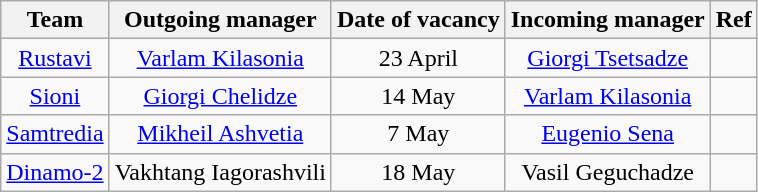<table class="wikitable sortable" style="text-align:center">
<tr>
<th>Team</th>
<th>Outgoing manager</th>
<th>Date of vacancy</th>
<th>Incoming manager</th>
<th>Ref</th>
</tr>
<tr>
<td><a href='#'>Rustavi</a></td>
<td><a href='#'>Varlam Kilasonia</a></td>
<td>23 April</td>
<td><a href='#'>Giorgi Tsetsadze</a></td>
<td></td>
</tr>
<tr>
<td><a href='#'>Sioni</a></td>
<td><a href='#'>Giorgi Chelidze</a></td>
<td>14 May</td>
<td><a href='#'>Varlam Kilasonia</a></td>
<td></td>
</tr>
<tr>
<td><a href='#'>Samtredia</a></td>
<td><a href='#'>Mikheil Ashvetia</a></td>
<td>7 May</td>
<td><a href='#'>Eugenio Sena</a></td>
<td></td>
</tr>
<tr>
<td><a href='#'>Dinamo-2</a></td>
<td>Vakhtang Iagorashvili</td>
<td>18 May</td>
<td>Vasil Geguchadze</td>
<td></td>
</tr>
</table>
